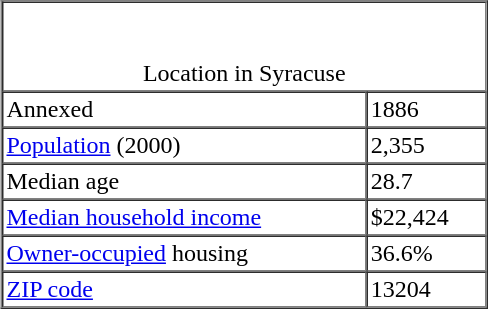<table border="1" cellpadding="2" cellspacing="0" align="right" width="325px" style="margin:0 0 1em 1em">
<tr>
<td align="center" bgcolor="white" colspan=2><br><br>Location in Syracuse</td>
</tr>
<tr>
<td>Annexed</td>
<td>1886</td>
</tr>
<tr>
<td><a href='#'>Population</a> (2000)</td>
<td>2,355</td>
</tr>
<tr>
<td>Median age</td>
<td>28.7</td>
</tr>
<tr>
<td><a href='#'>Median household income</a></td>
<td>$22,424</td>
</tr>
<tr>
<td><a href='#'>Owner-occupied</a> housing</td>
<td>36.6%</td>
</tr>
<tr>
<td><a href='#'>ZIP code</a></td>
<td>13204</td>
</tr>
</table>
